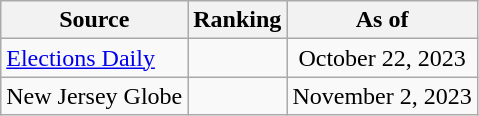<table class="wikitable" style="text-align:center">
<tr>
<th>Source</th>
<th>Ranking</th>
<th>As of</th>
</tr>
<tr>
<td align=left><a href='#'>Elections Daily</a></td>
<td></td>
<td>October 22, 2023</td>
</tr>
<tr>
<td align=left>New Jersey Globe</td>
<td></td>
<td>November 2, 2023</td>
</tr>
</table>
